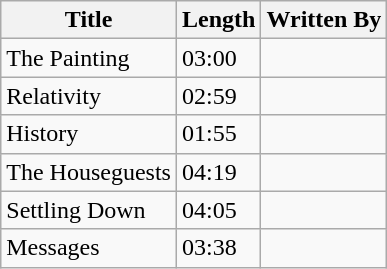<table class="wikitable">
<tr>
<th>Title</th>
<th>Length</th>
<th>Written By</th>
</tr>
<tr>
<td>The Painting</td>
<td>03:00</td>
<td></td>
</tr>
<tr>
<td>Relativity</td>
<td>02:59</td>
<td></td>
</tr>
<tr>
<td>History</td>
<td>01:55</td>
<td></td>
</tr>
<tr>
<td>The Houseguests</td>
<td>04:19</td>
<td></td>
</tr>
<tr>
<td>Settling Down</td>
<td>04:05</td>
<td></td>
</tr>
<tr>
<td>Messages</td>
<td>03:38</td>
<td></td>
</tr>
</table>
